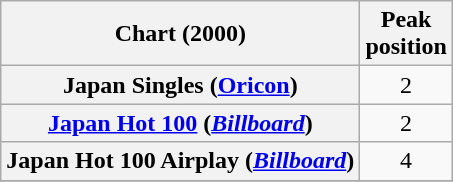<table class="wikitable plainrowheaders">
<tr>
<th>Chart (2000)</th>
<th>Peak<br>position</th>
</tr>
<tr>
<th scope="row">Japan Singles (<a href='#'>Oricon</a>)</th>
<td style="text-align:center;">2</td>
</tr>
<tr>
<th scope="row"><a href='#'>Japan Hot 100</a> (<em><a href='#'>Billboard</a></em>)</th>
<td style="text-align:center;">2</td>
</tr>
<tr>
<th scope="row">Japan Hot  100 Airplay (<em><a href='#'>Billboard</a></em>)</th>
<td style="text-align:center;">4</td>
</tr>
<tr>
</tr>
</table>
